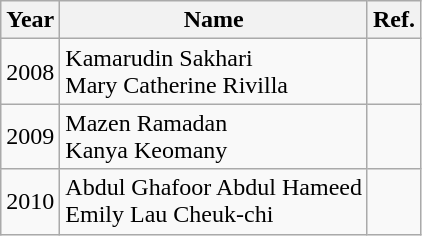<table class="wikitable">
<tr>
<th>Year</th>
<th>Name</th>
<th>Ref.</th>
</tr>
<tr>
<td>2008</td>
<td> Kamarudin Sakhari<br> Mary Catherine Rivilla</td>
<td></td>
</tr>
<tr>
<td>2009</td>
<td> Mazen Ramadan<br> Kanya Keomany</td>
<td></td>
</tr>
<tr>
<td>2010</td>
<td> Abdul Ghafoor Abdul Hameed<br> Emily Lau Cheuk-chi</td>
</tr>
</table>
